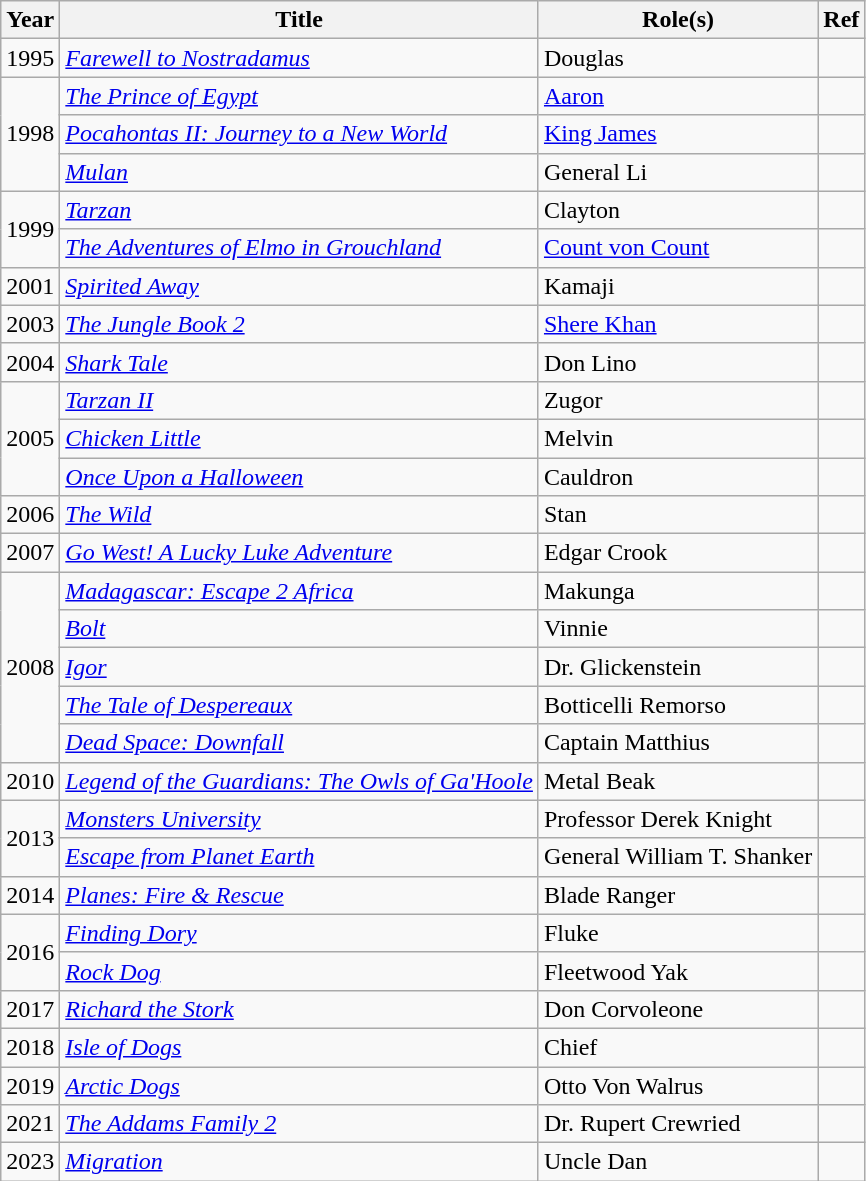<table class="wikitable plainrowheaders sortable">
<tr>
<th scope="col">Year</th>
<th scope="col">Title</th>
<th scope="col">Role(s)</th>
<th scope="col" class="unsortable">Ref</th>
</tr>
<tr>
<td>1995</td>
<td><em><a href='#'>Farewell to Nostradamus</a></em></td>
<td>Douglas</td>
<td></td>
</tr>
<tr>
<td rowspan=3>1998</td>
<td><em><a href='#'>The Prince of Egypt</a></em></td>
<td><a href='#'>Aaron</a></td>
<td></td>
</tr>
<tr>
<td><em><a href='#'>Pocahontas II: Journey to a New World</a></em></td>
<td><a href='#'>King James</a></td>
<td></td>
</tr>
<tr>
<td><em><a href='#'>Mulan</a></em></td>
<td>General Li</td>
<td></td>
</tr>
<tr>
<td rowspan=2>1999</td>
<td><em><a href='#'>Tarzan</a></em></td>
<td>Clayton</td>
<td></td>
</tr>
<tr>
<td><em><a href='#'>The Adventures of Elmo in Grouchland</a></em></td>
<td><a href='#'>Count von Count</a></td>
<td></td>
</tr>
<tr>
<td>2001</td>
<td><em><a href='#'>Spirited Away</a></em></td>
<td>Kamaji</td>
<td></td>
</tr>
<tr>
<td>2003</td>
<td><em><a href='#'>The Jungle Book 2</a></em></td>
<td><a href='#'>Shere Khan</a></td>
<td></td>
</tr>
<tr>
<td>2004</td>
<td><em><a href='#'>Shark Tale</a></em></td>
<td>Don Lino</td>
<td></td>
</tr>
<tr>
<td rowspan=3>2005</td>
<td><em><a href='#'>Tarzan II</a></em></td>
<td>Zugor</td>
<td></td>
</tr>
<tr>
<td><em><a href='#'>Chicken Little</a></em></td>
<td>Melvin</td>
<td></td>
</tr>
<tr>
<td><em><a href='#'>Once Upon a Halloween</a></em></td>
<td>Cauldron</td>
<td></td>
</tr>
<tr>
<td>2006</td>
<td><em><a href='#'>The Wild</a></em></td>
<td>Stan</td>
<td></td>
</tr>
<tr>
<td>2007</td>
<td><em><a href='#'>Go West! A Lucky Luke Adventure</a></em></td>
<td>Edgar Crook</td>
<td></td>
</tr>
<tr>
<td rowspan="5">2008</td>
<td><em><a href='#'>Madagascar: Escape 2 Africa</a></em></td>
<td>Makunga</td>
<td></td>
</tr>
<tr>
<td><em><a href='#'>Bolt</a></em></td>
<td>Vinnie</td>
<td></td>
</tr>
<tr>
<td><em><a href='#'>Igor</a></em></td>
<td>Dr. Glickenstein</td>
<td></td>
</tr>
<tr>
<td><em><a href='#'>The Tale of Despereaux</a></em></td>
<td>Botticelli Remorso</td>
<td></td>
</tr>
<tr>
<td><em><a href='#'>Dead Space: Downfall</a></em></td>
<td>Captain Matthius</td>
<td></td>
</tr>
<tr>
<td>2010</td>
<td><em><a href='#'>Legend of the Guardians: The Owls of Ga'Hoole</a></em></td>
<td>Metal Beak</td>
<td></td>
</tr>
<tr>
<td rowspan=2>2013</td>
<td><em><a href='#'>Monsters University</a></em></td>
<td>Professor Derek Knight</td>
<td></td>
</tr>
<tr>
<td><em><a href='#'>Escape from Planet Earth</a></em></td>
<td>General William T. Shanker</td>
<td></td>
</tr>
<tr>
<td>2014</td>
<td><em><a href='#'>Planes: Fire & Rescue</a></em></td>
<td>Blade Ranger</td>
<td></td>
</tr>
<tr>
<td rowspan=2>2016</td>
<td><em><a href='#'>Finding Dory</a></em></td>
<td>Fluke</td>
<td></td>
</tr>
<tr>
<td><em><a href='#'>Rock Dog</a></em></td>
<td>Fleetwood Yak</td>
<td></td>
</tr>
<tr>
<td>2017</td>
<td><em><a href='#'>Richard the Stork</a></em></td>
<td>Don Corvoleone</td>
<td></td>
</tr>
<tr>
<td>2018</td>
<td><em><a href='#'>Isle of Dogs</a></em></td>
<td>Chief</td>
<td></td>
</tr>
<tr>
<td>2019</td>
<td><em><a href='#'>Arctic Dogs</a></em></td>
<td>Otto Von Walrus</td>
<td></td>
</tr>
<tr>
<td>2021</td>
<td><em><a href='#'>The Addams Family 2</a></em></td>
<td>Dr. Rupert Crewried</td>
<td></td>
</tr>
<tr>
<td>2023</td>
<td><em><a href='#'>Migration</a></em></td>
<td>Uncle Dan</td>
<td></td>
</tr>
</table>
